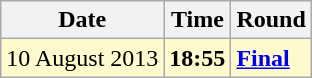<table class="wikitable">
<tr>
<th>Date</th>
<th>Time</th>
<th>Round</th>
</tr>
<tr style=background:lemonchiffon>
<td>10 August 2013</td>
<td><strong>18:55</strong></td>
<td><strong><a href='#'>Final</a></strong></td>
</tr>
</table>
